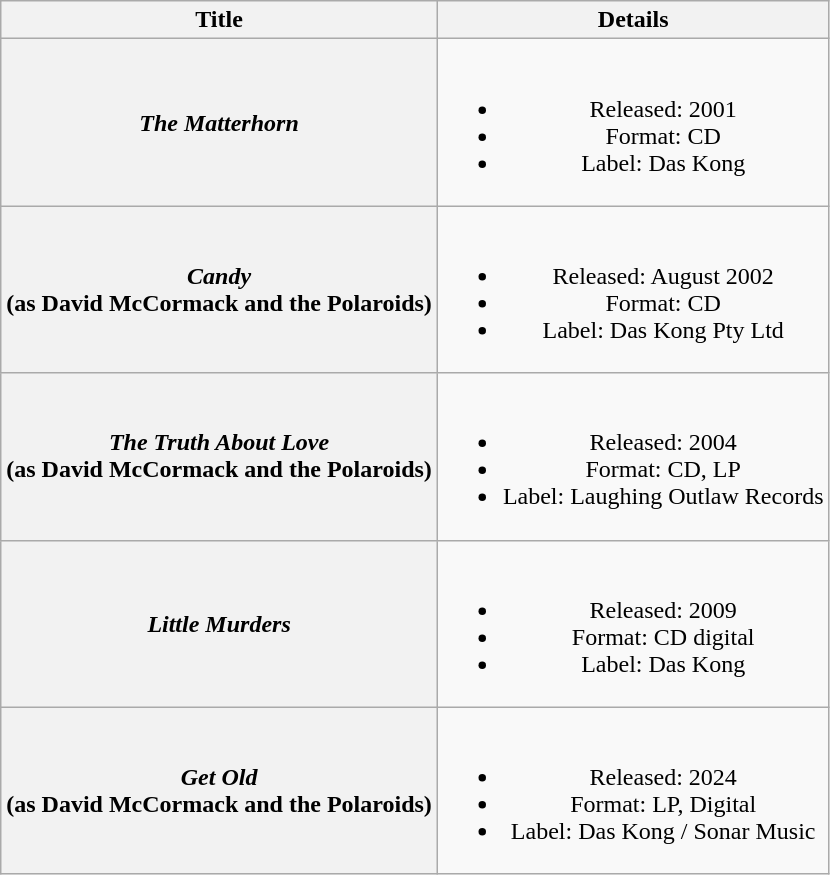<table class="wikitable plainrowheaders" style="text-align:center;" border="1">
<tr>
<th>Title</th>
<th>Details</th>
</tr>
<tr>
<th scope="row"><em>The Matterhorn</em></th>
<td><br><ul><li>Released: 2001</li><li>Format: CD</li><li>Label: Das Kong</li></ul></td>
</tr>
<tr>
<th scope="row"><em>Candy</em> <br> (as David McCormack and the Polaroids)</th>
<td><br><ul><li>Released: August 2002</li><li>Format: CD</li><li>Label: Das Kong Pty Ltd</li></ul></td>
</tr>
<tr>
<th scope="row"><em>The Truth About Love</em> <br> (as David McCormack and the Polaroids)</th>
<td><br><ul><li>Released: 2004</li><li>Format: CD, LP</li><li>Label: Laughing Outlaw Records</li></ul></td>
</tr>
<tr>
<th scope="row"><em>Little Murders</em></th>
<td><br><ul><li>Released: 2009</li><li>Format: CD digital</li><li>Label: Das Kong</li></ul></td>
</tr>
<tr>
<th scope="row"><em>Get Old</em><br> (as David McCormack and the Polaroids)</th>
<td><br><ul><li>Released: 2024</li><li>Format: LP, Digital</li><li>Label: Das Kong / Sonar Music</li></ul></td>
</tr>
</table>
